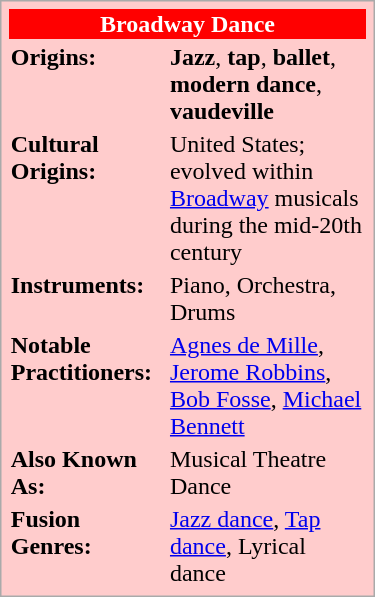<table class="infobox" style="width:250px; background:#FFCCCC; float:right; margin:0 0 1em 1em;">
<tr>
<th colspan="2" style="background:#FF0000; color:#fff; font-weight:bold;"><strong>Broadway Dance</strong></th>
</tr>
<tr>
<td><strong>Origins:</strong></td>
<td><strong>Jazz</strong>, <strong>tap</strong>, <strong>ballet</strong>, <strong>modern dance</strong>, <strong>vaudeville</strong></td>
</tr>
<tr>
<td><strong>Cultural Origins:</strong></td>
<td>United States; evolved within <a href='#'>Broadway</a> musicals during the mid‑20th century</td>
</tr>
<tr>
<td><strong>Instruments:</strong></td>
<td>Piano, Orchestra, Drums</td>
</tr>
<tr>
<td><strong>Notable Practitioners:</strong></td>
<td><a href='#'>Agnes de Mille</a>, <a href='#'>Jerome Robbins</a>, <a href='#'>Bob Fosse</a>, <a href='#'>Michael Bennett</a></td>
</tr>
<tr>
<td><strong>Also Known As:</strong></td>
<td>Musical Theatre Dance</td>
</tr>
<tr>
<td><strong>Fusion Genres:</strong></td>
<td><a href='#'>Jazz dance</a>, <a href='#'>Tap dance</a>, Lyrical dance</td>
</tr>
</table>
